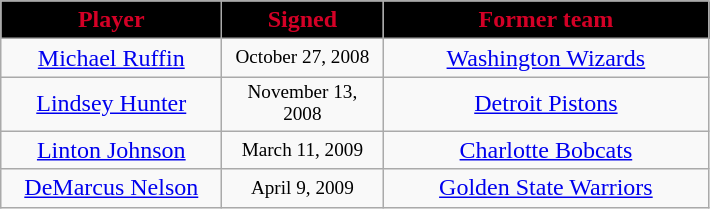<table class="wikitable" style="text-align: center">
<tr bgcolor="#dddddd">
<th style="background:black; color:#d40026" width="140px">Player</th>
<th style="background:black; color:#d40026" width="100px">Signed</th>
<th style="background:black; color:#d40026" width="210px">Former team</th>
</tr>
<tr>
<td><a href='#'>Michael Ruffin</a></td>
<td style="font-size: 80%">October 27, 2008</td>
<td><a href='#'>Washington Wizards</a></td>
</tr>
<tr>
<td><a href='#'>Lindsey Hunter</a></td>
<td style="font-size: 80%">November 13, 2008</td>
<td><a href='#'>Detroit Pistons</a></td>
</tr>
<tr>
<td><a href='#'>Linton Johnson</a></td>
<td style="font-size: 80%">March 11, 2009</td>
<td><a href='#'>Charlotte Bobcats</a></td>
</tr>
<tr>
<td><a href='#'>DeMarcus Nelson</a></td>
<td style="font-size: 80%">April 9, 2009</td>
<td><a href='#'>Golden State Warriors</a></td>
</tr>
</table>
